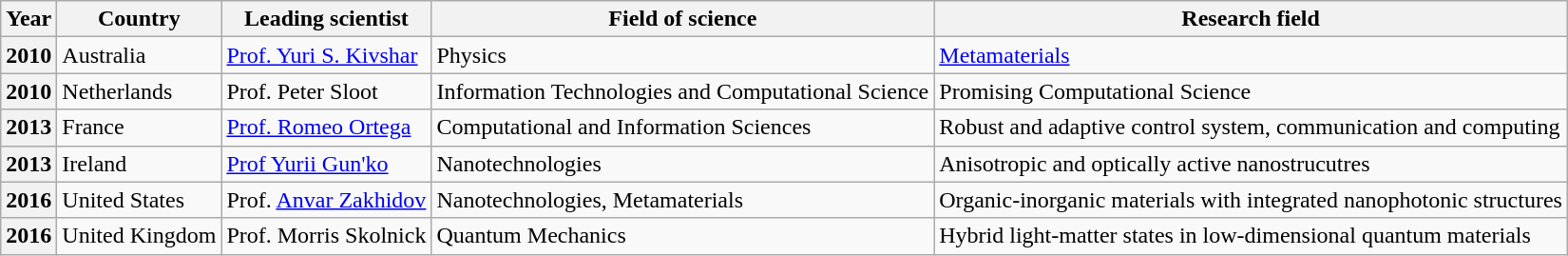<table class="wikitable">
<tr>
<th>Year</th>
<th>Country</th>
<th>Leading scientist</th>
<th>Field of science</th>
<th>Research field</th>
</tr>
<tr>
<th>2010</th>
<td>Australia</td>
<td><a href='#'>Prof. Yuri S. Kivshar</a></td>
<td>Physics</td>
<td><a href='#'>Metamaterials</a></td>
</tr>
<tr>
<th>2010</th>
<td>Netherlands</td>
<td>Prof. Peter Sloot</td>
<td>Information Technologies and Computational Science</td>
<td>Promising Computational Science</td>
</tr>
<tr>
<th>2013</th>
<td>France</td>
<td><a href='#'>Prof. Romeo Ortega</a></td>
<td>Computational and Information Sciences</td>
<td>Robust and adaptive control system, communication and computing</td>
</tr>
<tr>
<th>2013</th>
<td>Ireland</td>
<td><a href='#'>Prof Yurii Gun'ko</a></td>
<td>Nanotechnologies</td>
<td>Anisotropic and optically active nanostrucutres</td>
</tr>
<tr>
<th>2016</th>
<td>United States</td>
<td>Prof. <a href='#'>Anvar Zakhidov</a></td>
<td>Nanotechnologies, Metamaterials</td>
<td>Organic-inorganic materials with integrated nanophotonic structures</td>
</tr>
<tr>
<th>2016</th>
<td>United Kingdom</td>
<td>Prof. Morris Skolnick</td>
<td>Quantum Mechanics</td>
<td>Hybrid light-matter states in low-dimensional quantum materials</td>
</tr>
</table>
